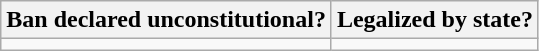<table class="wikitable">
<tr>
<th>Ban declared unconstitutional?</th>
<th>Legalized by state?</th>
</tr>
<tr>
<td></td>
<td></td>
</tr>
</table>
